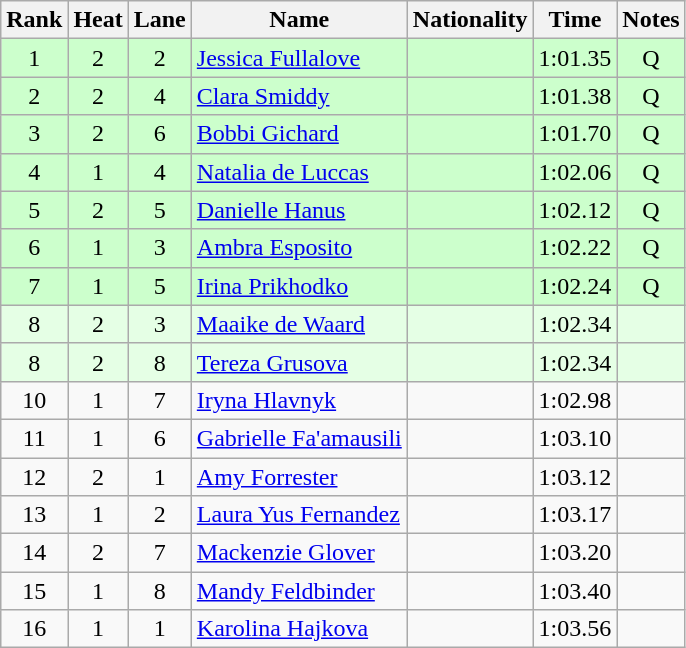<table class="wikitable sortable" style="text-align:center">
<tr>
<th>Rank</th>
<th>Heat</th>
<th>Lane</th>
<th>Name</th>
<th>Nationality</th>
<th>Time</th>
<th>Notes</th>
</tr>
<tr bgcolor=ccffcc>
<td>1</td>
<td>2</td>
<td>2</td>
<td align=left><a href='#'>Jessica Fullalove</a></td>
<td align=left></td>
<td>1:01.35</td>
<td>Q</td>
</tr>
<tr bgcolor=ccffcc>
<td>2</td>
<td>2</td>
<td>4</td>
<td align=left><a href='#'>Clara Smiddy</a></td>
<td align=left></td>
<td>1:01.38</td>
<td>Q</td>
</tr>
<tr bgcolor=ccffcc>
<td>3</td>
<td>2</td>
<td>6</td>
<td align=left><a href='#'>Bobbi Gichard</a></td>
<td align=left></td>
<td>1:01.70</td>
<td>Q</td>
</tr>
<tr bgcolor=ccffcc>
<td>4</td>
<td>1</td>
<td>4</td>
<td align=left><a href='#'>Natalia de Luccas</a></td>
<td align=left></td>
<td>1:02.06</td>
<td>Q</td>
</tr>
<tr bgcolor=ccffcc>
<td>5</td>
<td>2</td>
<td>5</td>
<td align=left><a href='#'>Danielle Hanus</a></td>
<td align=left></td>
<td>1:02.12</td>
<td>Q</td>
</tr>
<tr bgcolor=ccffcc>
<td>6</td>
<td>1</td>
<td>3</td>
<td align=left><a href='#'>Ambra Esposito</a></td>
<td align=left></td>
<td>1:02.22</td>
<td>Q</td>
</tr>
<tr bgcolor=ccffcc>
<td>7</td>
<td>1</td>
<td>5</td>
<td align=left><a href='#'>Irina Prikhodko</a></td>
<td align=left></td>
<td>1:02.24</td>
<td>Q</td>
</tr>
<tr bgcolor=#e5ffe5>
<td>8</td>
<td>2</td>
<td>3</td>
<td align=left><a href='#'>Maaike de Waard</a></td>
<td align=left></td>
<td>1:02.34</td>
<td></td>
</tr>
<tr bgcolor=#e5ffe5>
<td>8</td>
<td>2</td>
<td>8</td>
<td align=left><a href='#'>Tereza Grusova</a></td>
<td align=left></td>
<td>1:02.34</td>
<td></td>
</tr>
<tr>
<td>10</td>
<td>1</td>
<td>7</td>
<td align=left><a href='#'>Iryna Hlavnyk</a></td>
<td align=left></td>
<td>1:02.98</td>
<td></td>
</tr>
<tr>
<td>11</td>
<td>1</td>
<td>6</td>
<td align=left><a href='#'>Gabrielle Fa'amausili</a></td>
<td align=left></td>
<td>1:03.10</td>
<td></td>
</tr>
<tr>
<td>12</td>
<td>2</td>
<td>1</td>
<td align=left><a href='#'>Amy Forrester</a></td>
<td align=left></td>
<td>1:03.12</td>
<td></td>
</tr>
<tr>
<td>13</td>
<td>1</td>
<td>2</td>
<td align=left><a href='#'>Laura Yus Fernandez</a></td>
<td align=left></td>
<td>1:03.17</td>
<td></td>
</tr>
<tr>
<td>14</td>
<td>2</td>
<td>7</td>
<td align=left><a href='#'>Mackenzie Glover</a></td>
<td align=left></td>
<td>1:03.20</td>
<td></td>
</tr>
<tr>
<td>15</td>
<td>1</td>
<td>8</td>
<td align=left><a href='#'>Mandy Feldbinder</a></td>
<td align=left></td>
<td>1:03.40</td>
<td></td>
</tr>
<tr>
<td>16</td>
<td>1</td>
<td>1</td>
<td align=left><a href='#'>Karolina Hajkova</a></td>
<td align=left></td>
<td>1:03.56</td>
<td></td>
</tr>
</table>
